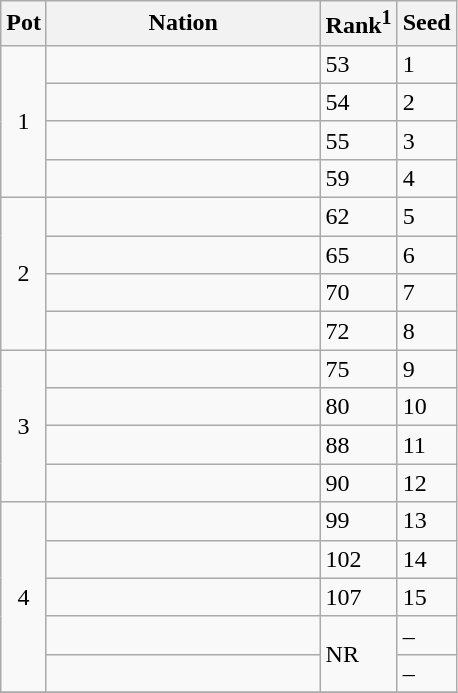<table class="wikitable">
<tr>
<th>Pot</th>
<th width="175">Nation</th>
<th>Rank<sup>1</sup></th>
<th>Seed</th>
</tr>
<tr>
<td rowspan=4 style="text-align:center;">1</td>
<td></td>
<td>53</td>
<td>1</td>
</tr>
<tr>
<td></td>
<td>54</td>
<td>2</td>
</tr>
<tr>
<td></td>
<td>55</td>
<td>3</td>
</tr>
<tr>
<td></td>
<td>59</td>
<td>4</td>
</tr>
<tr>
<td rowspan=4 style="text-align:center;">2</td>
<td></td>
<td>62</td>
<td>5</td>
</tr>
<tr>
<td></td>
<td>65</td>
<td>6</td>
</tr>
<tr>
<td></td>
<td>70</td>
<td>7</td>
</tr>
<tr>
<td></td>
<td>72</td>
<td>8</td>
</tr>
<tr>
<td rowspan=4 style="text-align:center;">3</td>
<td></td>
<td>75</td>
<td>9</td>
</tr>
<tr>
<td></td>
<td>80</td>
<td>10</td>
</tr>
<tr>
<td></td>
<td>88</td>
<td>11</td>
</tr>
<tr>
<td></td>
<td>90</td>
<td>12</td>
</tr>
<tr>
<td rowspan=5 style="text-align:center;">4</td>
<td></td>
<td>99</td>
<td>13</td>
</tr>
<tr>
<td></td>
<td>102</td>
<td>14</td>
</tr>
<tr>
<td></td>
<td>107</td>
<td>15</td>
</tr>
<tr>
<td></td>
<td rowspan=2>NR</td>
<td>–</td>
</tr>
<tr>
<td></td>
<td>–</td>
</tr>
<tr>
</tr>
</table>
